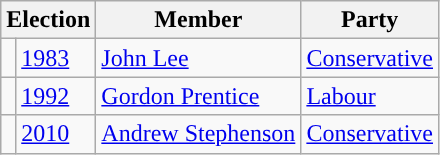<table class="wikitable">
<tr>
<th colspan="2">Election</th>
<th>Member</th>
<th>Party</th>
</tr>
<tr>
<td style="color:inherit;background-color: "></td>
<td><a href='#'>1983</a></td>
<td><a href='#'>John Lee</a></td>
<td><a href='#'>Conservative</a></td>
</tr>
<tr>
<td style="color:inherit;background-color: "></td>
<td><a href='#'>1992</a></td>
<td><a href='#'>Gordon Prentice</a></td>
<td><a href='#'>Labour</a></td>
</tr>
<tr>
<td style="color:inherit;background-color: "></td>
<td><a href='#'>2010</a></td>
<td><a href='#'>Andrew Stephenson</a></td>
<td><a href='#'>Conservative</a></td>
</tr>
</table>
